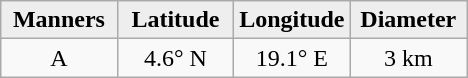<table class="wikitable">
<tr>
<th width="25%" style="background:#eeeeee;">Manners</th>
<th width="25%" style="background:#eeeeee;">Latitude</th>
<th width="25%" style="background:#eeeeee;">Longitude</th>
<th width="25%" style="background:#eeeeee;">Diameter</th>
</tr>
<tr>
<td align="center">A</td>
<td align="center">4.6° N</td>
<td align="center">19.1° E</td>
<td align="center">3 km</td>
</tr>
</table>
